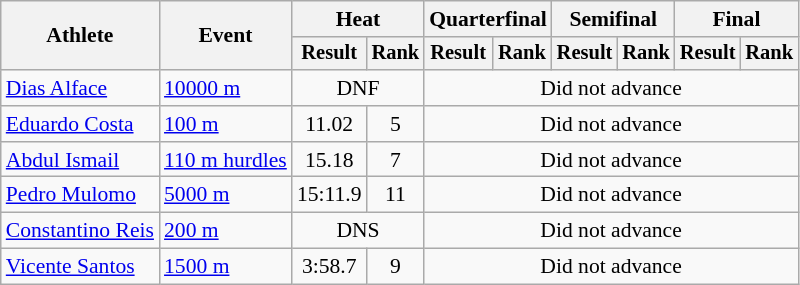<table class="wikitable" style="font-size:90%">
<tr>
<th rowspan="2">Athlete</th>
<th rowspan="2">Event</th>
<th colspan="2">Heat</th>
<th colspan="2">Quarterfinal</th>
<th colspan="2">Semifinal</th>
<th colspan="2">Final</th>
</tr>
<tr style="font-size:95%">
<th>Result</th>
<th>Rank</th>
<th>Result</th>
<th>Rank</th>
<th>Result</th>
<th>Rank</th>
<th>Result</th>
<th>Rank</th>
</tr>
<tr align=center>
<td style="text-align:left;"><a href='#'>Dias Alface</a></td>
<td align=left><a href='#'>10000 m</a></td>
<td colspan=2>DNF</td>
<td colspan=6>Did not advance</td>
</tr>
<tr align=center>
<td style="text-align:left;"><a href='#'>Eduardo Costa</a></td>
<td align=left><a href='#'>100 m</a></td>
<td>11.02</td>
<td>5</td>
<td colspan=6>Did not advance</td>
</tr>
<tr align=center>
<td style="text-align:left;"><a href='#'>Abdul Ismail</a></td>
<td align=left><a href='#'>110 m hurdles</a></td>
<td>15.18</td>
<td>7</td>
<td colspan=6>Did not advance</td>
</tr>
<tr align=center>
<td align=left><a href='#'>Pedro Mulomo</a></td>
<td align=left><a href='#'>5000 m</a></td>
<td>15:11.9</td>
<td>11</td>
<td colspan=6>Did not advance</td>
</tr>
<tr align=center>
<td style="text-align:left;"><a href='#'>Constantino Reis</a></td>
<td align=left><a href='#'>200 m</a></td>
<td colspan=2>DNS</td>
<td colspan=6>Did not advance</td>
</tr>
<tr align=center>
<td align=left><a href='#'>Vicente Santos</a></td>
<td align=left><a href='#'>1500 m</a></td>
<td>3:58.7</td>
<td>9</td>
<td colspan=6>Did not advance</td>
</tr>
</table>
